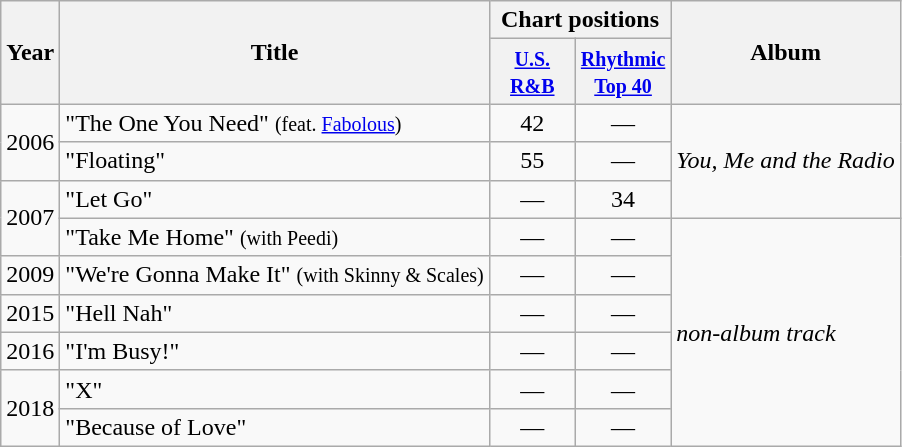<table class="wikitable">
<tr>
<th rowspan="2">Year</th>
<th rowspan="2">Title</th>
<th colspan="2">Chart positions</th>
<th rowspan="2">Album</th>
</tr>
<tr>
<th width="50"><small><a href='#'>U.S. R&B</a></small></th>
<th width="50"><small><a href='#'>Rhythmic Top 40</a></small></th>
</tr>
<tr>
<td style="text-align:center;" rowspan="2">2006</td>
<td>"The One You Need" <small>(feat. <a href='#'>Fabolous</a>)</small></td>
<td style="text-align:center;">42</td>
<td style="text-align:center;">—</td>
<td rowspan="3"><em>You, Me and the Radio</em></td>
</tr>
<tr>
<td align="left">"Floating"</td>
<td style="text-align:center;">55</td>
<td style="text-align:center;">—</td>
</tr>
<tr>
<td style="text-align:center;" rowspan="2">2007</td>
<td>"Let Go"</td>
<td style="text-align:center;">—</td>
<td style="text-align:center;">34</td>
</tr>
<tr>
<td>"Take Me Home" <small>(with Peedi)</small></td>
<td style="text-align:center;">—</td>
<td style="text-align:center;">—</td>
<td rowspan="6"><em>non-album track</em></td>
</tr>
<tr>
<td style="text-align:center;">2009</td>
<td>"We're Gonna Make It" <small>(with Skinny & Scales)</small></td>
<td style="text-align:center;">—</td>
<td style="text-align:center;">—</td>
</tr>
<tr>
<td style="text-align:center;">2015</td>
<td>"Hell Nah"</td>
<td style="text-align:center;">—</td>
<td style="text-align:center;">—</td>
</tr>
<tr>
<td style="text-align:center;">2016</td>
<td>"I'm Busy!"</td>
<td style="text-align:center;">—</td>
<td style="text-align:center;">—</td>
</tr>
<tr>
<td style="text-align:center;" rowspan="2">2018</td>
<td>"X"</td>
<td style="text-align:center;">—</td>
<td style="text-align:center;">—</td>
</tr>
<tr>
<td>"Because of Love"</td>
<td style="text-align:center;">—</td>
<td style="text-align:center;">—</td>
</tr>
</table>
